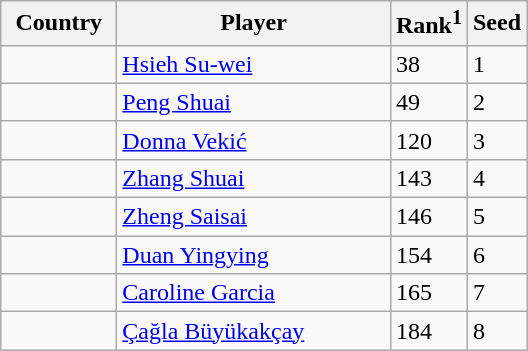<table class="sortable wikitable">
<tr>
<th width="70">Country</th>
<th width="175">Player</th>
<th>Rank<sup>1</sup></th>
<th>Seed</th>
</tr>
<tr>
<td></td>
<td><a href='#'>Hsieh Su-wei</a></td>
<td>38</td>
<td>1</td>
</tr>
<tr>
<td></td>
<td><a href='#'>Peng Shuai</a></td>
<td>49</td>
<td>2</td>
</tr>
<tr>
<td></td>
<td><a href='#'>Donna Vekić</a></td>
<td>120</td>
<td>3</td>
</tr>
<tr>
<td></td>
<td><a href='#'>Zhang Shuai</a></td>
<td>143</td>
<td>4</td>
</tr>
<tr>
<td></td>
<td><a href='#'>Zheng Saisai</a></td>
<td>146</td>
<td>5</td>
</tr>
<tr>
<td></td>
<td><a href='#'>Duan Yingying</a></td>
<td>154</td>
<td>6</td>
</tr>
<tr>
<td></td>
<td><a href='#'>Caroline Garcia</a></td>
<td>165</td>
<td>7</td>
</tr>
<tr>
<td></td>
<td><a href='#'>Çağla Büyükakçay</a></td>
<td>184</td>
<td>8</td>
</tr>
</table>
